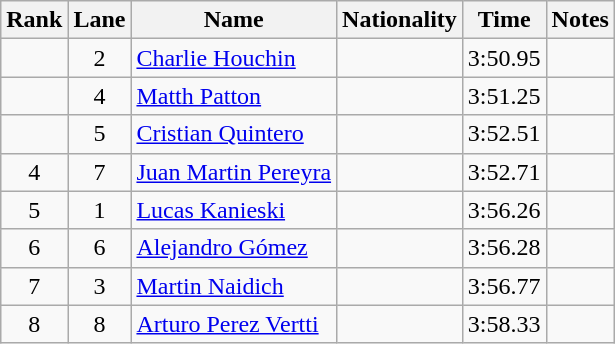<table class="wikitable sortable" style="text-align:center">
<tr>
<th>Rank</th>
<th>Lane</th>
<th>Name</th>
<th>Nationality</th>
<th>Time</th>
<th>Notes</th>
</tr>
<tr>
<td></td>
<td>2</td>
<td align=left><a href='#'>Charlie Houchin</a></td>
<td align=left></td>
<td>3:50.95</td>
<td></td>
</tr>
<tr>
<td></td>
<td>4</td>
<td align=left><a href='#'>Matth Patton</a></td>
<td align=left></td>
<td>3:51.25</td>
<td></td>
</tr>
<tr>
<td></td>
<td>5</td>
<td align=left><a href='#'>Cristian Quintero</a></td>
<td align=left></td>
<td>3:52.51</td>
<td></td>
</tr>
<tr>
<td>4</td>
<td>7</td>
<td align=left><a href='#'>Juan Martin Pereyra</a></td>
<td align=left></td>
<td>3:52.71</td>
<td></td>
</tr>
<tr>
<td>5</td>
<td>1</td>
<td align=left><a href='#'>Lucas Kanieski</a></td>
<td align=left></td>
<td>3:56.26</td>
<td></td>
</tr>
<tr>
<td>6</td>
<td>6</td>
<td align=left><a href='#'>Alejandro Gómez</a></td>
<td align=left></td>
<td>3:56.28</td>
<td></td>
</tr>
<tr>
<td>7</td>
<td>3</td>
<td align=left><a href='#'>Martin Naidich</a></td>
<td align=left></td>
<td>3:56.77</td>
<td></td>
</tr>
<tr>
<td>8</td>
<td>8</td>
<td align=left><a href='#'>Arturo Perez Vertti</a></td>
<td align=left></td>
<td>3:58.33</td>
<td></td>
</tr>
</table>
